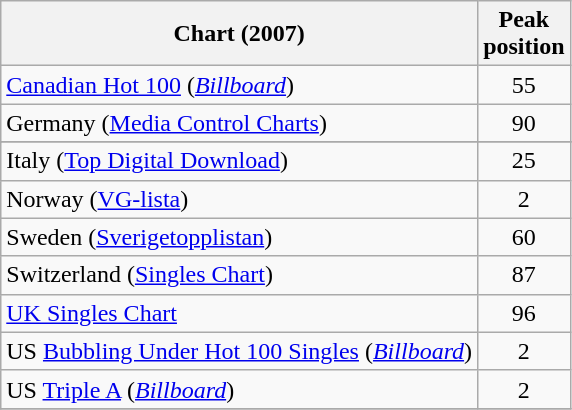<table class="wikitable sortable">
<tr>
<th>Chart (2007)</th>
<th>Peak<br>position</th>
</tr>
<tr>
<td><a href='#'>Canadian Hot 100</a> (<em><a href='#'>Billboard</a></em>)</td>
<td align="center">55</td>
</tr>
<tr>
<td>Germany (<a href='#'>Media Control Charts</a>)</td>
<td align="center">90</td>
</tr>
<tr>
</tr>
<tr>
<td>Italy (<a href='#'>Top Digital Download</a>)</td>
<td align="center">25</td>
</tr>
<tr>
<td>Norway (<a href='#'>VG-lista</a>)</td>
<td align="center">2</td>
</tr>
<tr>
<td>Sweden (<a href='#'>Sverigetopplistan</a>)</td>
<td align="center">60</td>
</tr>
<tr>
<td>Switzerland (<a href='#'>Singles Chart</a>)</td>
<td align="center">87</td>
</tr>
<tr>
<td><a href='#'>UK Singles Chart</a></td>
<td align="center">96</td>
</tr>
<tr>
<td>US <a href='#'>Bubbling Under Hot 100 Singles</a> (<em><a href='#'>Billboard</a></em>)</td>
<td align="center">2</td>
</tr>
<tr>
<td>US <a href='#'>Triple A</a> (<em><a href='#'>Billboard</a></em>)</td>
<td align="center">2</td>
</tr>
<tr>
</tr>
</table>
